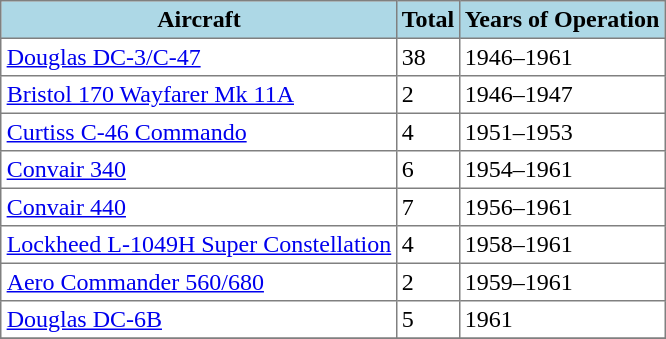<table class="toccolours sortable" border="1" cellpadding="3" style="margin:1em auto; border-collapse:collapse">
<tr bgcolor=lightblue>
<th>Aircraft</th>
<th>Total</th>
<th>Years of Operation</th>
</tr>
<tr>
<td><a href='#'>Douglas DC-3/C-47</a></td>
<td>38</td>
<td>1946–1961</td>
</tr>
<tr>
<td><a href='#'>Bristol 170 Wayfarer Mk 11A</a></td>
<td>2</td>
<td>1946–1947</td>
</tr>
<tr>
<td><a href='#'>Curtiss C-46 Commando</a></td>
<td>4</td>
<td>1951–1953</td>
</tr>
<tr>
<td><a href='#'>Convair 340</a></td>
<td>6</td>
<td>1954–1961</td>
</tr>
<tr>
<td><a href='#'>Convair 440</a></td>
<td>7</td>
<td>1956–1961</td>
</tr>
<tr>
<td><a href='#'>Lockheed L-1049H Super Constellation</a></td>
<td>4</td>
<td>1958–1961</td>
</tr>
<tr>
<td><a href='#'>Aero Commander 560/680</a></td>
<td>2</td>
<td>1959–1961</td>
</tr>
<tr>
<td><a href='#'>Douglas DC-6B</a></td>
<td>5</td>
<td>1961</td>
</tr>
<tr>
</tr>
</table>
